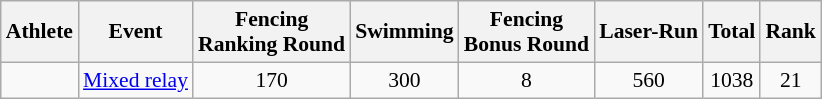<table class="wikitable" style="text-align:center; font-size:90%">
<tr>
<th>Athlete</th>
<th>Event</th>
<th>Fencing<br>Ranking Round</th>
<th>Swimming</th>
<th>Fencing<br>Bonus Round</th>
<th>Laser-Run</th>
<th>Total</th>
<th>Rank</th>
</tr>
<tr>
<td align=left><br></td>
<td align=left><a href='#'>Mixed relay</a></td>
<td>170</td>
<td>300</td>
<td>8</td>
<td>560</td>
<td>1038</td>
<td>21</td>
</tr>
</table>
